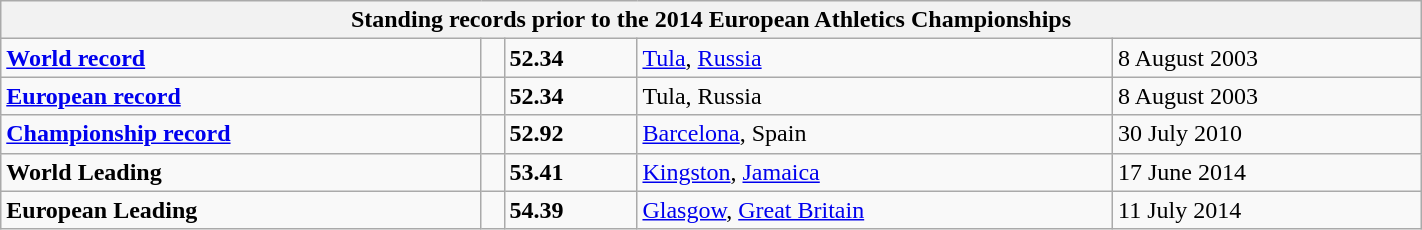<table class="wikitable" width=75%>
<tr>
<th colspan="5">Standing records prior to the 2014 European Athletics Championships</th>
</tr>
<tr>
<td><strong><a href='#'>World record</a></strong></td>
<td></td>
<td><strong>52.34</strong></td>
<td><a href='#'>Tula</a>, <a href='#'>Russia</a></td>
<td>8 August 2003</td>
</tr>
<tr>
<td><strong><a href='#'>European record</a></strong></td>
<td></td>
<td><strong>52.34</strong></td>
<td>Tula, Russia</td>
<td>8 August 2003</td>
</tr>
<tr>
<td><strong><a href='#'>Championship record</a></strong></td>
<td></td>
<td><strong>52.92</strong></td>
<td><a href='#'>Barcelona</a>, Spain</td>
<td>30 July 2010</td>
</tr>
<tr>
<td><strong>World Leading</strong></td>
<td></td>
<td><strong>53.41</strong></td>
<td><a href='#'>Kingston</a>, <a href='#'>Jamaica</a></td>
<td>17 June 2014</td>
</tr>
<tr>
<td><strong>European Leading</strong></td>
<td></td>
<td><strong>54.39</strong></td>
<td><a href='#'>Glasgow</a>, <a href='#'>Great Britain</a></td>
<td>11 July 2014</td>
</tr>
</table>
